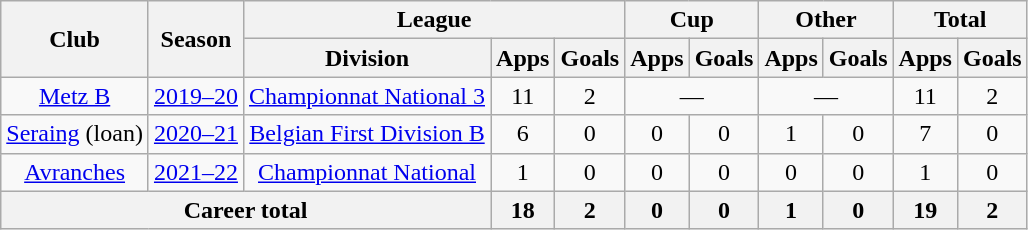<table class="wikitable" style="text-align: center">
<tr>
<th rowspan="2">Club</th>
<th rowspan="2">Season</th>
<th colspan="3">League</th>
<th colspan="2">Cup</th>
<th colspan="2">Other</th>
<th colspan="2">Total</th>
</tr>
<tr>
<th>Division</th>
<th>Apps</th>
<th>Goals</th>
<th>Apps</th>
<th>Goals</th>
<th>Apps</th>
<th>Goals</th>
<th>Apps</th>
<th>Goals</th>
</tr>
<tr>
<td><a href='#'>Metz B</a></td>
<td><a href='#'>2019–20</a></td>
<td><a href='#'>Championnat National 3</a></td>
<td>11</td>
<td>2</td>
<td colspan="2">—</td>
<td colspan="2">—</td>
<td>11</td>
<td>2</td>
</tr>
<tr>
<td><a href='#'>Seraing</a> (loan)</td>
<td><a href='#'>2020–21</a></td>
<td><a href='#'>Belgian First Division B</a></td>
<td>6</td>
<td>0</td>
<td>0</td>
<td>0</td>
<td>1</td>
<td>0</td>
<td>7</td>
<td>0</td>
</tr>
<tr>
<td><a href='#'>Avranches</a></td>
<td><a href='#'>2021–22</a></td>
<td><a href='#'>Championnat National</a></td>
<td>1</td>
<td>0</td>
<td>0</td>
<td>0</td>
<td>0</td>
<td>0</td>
<td>1</td>
<td>0</td>
</tr>
<tr>
<th colspan="3"><strong>Career total</strong></th>
<th>18</th>
<th>2</th>
<th>0</th>
<th>0</th>
<th>1</th>
<th>0</th>
<th>19</th>
<th>2</th>
</tr>
</table>
